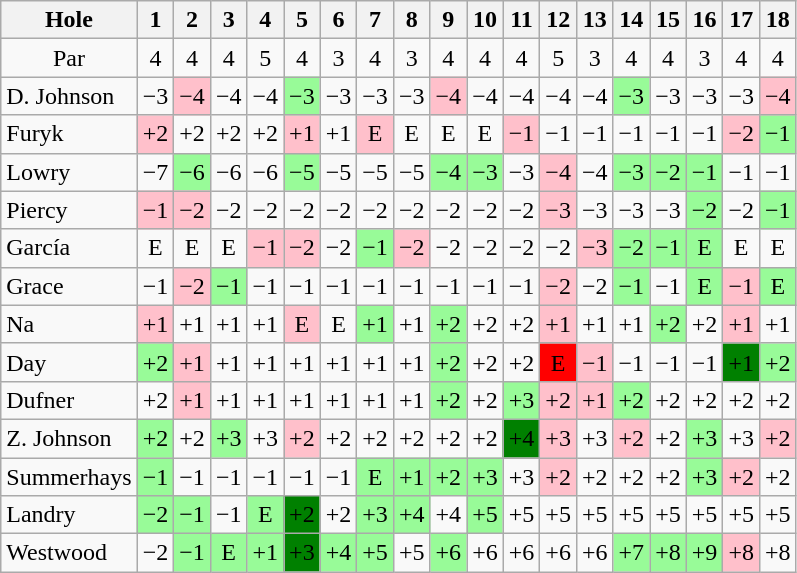<table class="wikitable" style="text-align:center">
<tr>
<th>Hole</th>
<th>1</th>
<th>2</th>
<th>3</th>
<th>4</th>
<th>5</th>
<th>6</th>
<th>7</th>
<th>8</th>
<th>9</th>
<th>10</th>
<th>11</th>
<th>12</th>
<th>13</th>
<th>14</th>
<th>15</th>
<th>16</th>
<th>17</th>
<th>18</th>
</tr>
<tr>
<td>Par</td>
<td>4</td>
<td>4</td>
<td>4</td>
<td>5</td>
<td>4</td>
<td>3</td>
<td>4</td>
<td>3</td>
<td>4</td>
<td>4</td>
<td>4</td>
<td>5</td>
<td>3</td>
<td>4</td>
<td>4</td>
<td>3</td>
<td>4</td>
<td>4</td>
</tr>
<tr>
<td align=left> D. Johnson</td>
<td>−3</td>
<td style="background: Pink;">−4</td>
<td>−4</td>
<td>−4</td>
<td style="background: PaleGreen;">−3</td>
<td>−3</td>
<td>−3</td>
<td>−3</td>
<td style="background: Pink;">−4</td>
<td>−4</td>
<td>−4</td>
<td>−4</td>
<td>−4</td>
<td style="background: PaleGreen;">−3</td>
<td>−3</td>
<td>−3</td>
<td>−3</td>
<td style="background: Pink;">−4</td>
</tr>
<tr>
<td align=left> Furyk</td>
<td style="background: Pink;">+2</td>
<td>+2</td>
<td>+2</td>
<td>+2</td>
<td style="background: Pink;">+1</td>
<td>+1</td>
<td style="background: Pink;">E</td>
<td>E</td>
<td>E</td>
<td>E</td>
<td style="background: Pink;">−1</td>
<td>−1</td>
<td>−1</td>
<td>−1</td>
<td>−1</td>
<td>−1</td>
<td style="background: Pink;">−2</td>
<td style="background: PaleGreen;">−1</td>
</tr>
<tr>
<td align=left> Lowry</td>
<td>−7</td>
<td style="background: PaleGreen;">−6</td>
<td>−6</td>
<td>−6</td>
<td style="background: PaleGreen;">−5</td>
<td>−5</td>
<td>−5</td>
<td>−5</td>
<td style="background: PaleGreen;">−4</td>
<td style="background: PaleGreen;">−3</td>
<td>−3</td>
<td style="background: Pink;">−4</td>
<td>−4</td>
<td style="background: PaleGreen;">−3</td>
<td style="background: PaleGreen;">−2</td>
<td style="background: PaleGreen;">−1</td>
<td>−1</td>
<td>−1</td>
</tr>
<tr>
<td align=left> Piercy</td>
<td style="background: Pink;">−1</td>
<td style="background: Pink;">−2</td>
<td>−2</td>
<td>−2</td>
<td>−2</td>
<td>−2</td>
<td>−2</td>
<td>−2</td>
<td>−2</td>
<td>−2</td>
<td>−2</td>
<td style="background: Pink;">−3</td>
<td>−3</td>
<td>−3</td>
<td>−3</td>
<td style="background: PaleGreen;">−2</td>
<td>−2</td>
<td style="background: PaleGreen;">−1</td>
</tr>
<tr>
<td align=left> García</td>
<td>E</td>
<td>E</td>
<td>E</td>
<td style="background: Pink;">−1</td>
<td style="background: Pink;">−2</td>
<td>−2</td>
<td style="background: PaleGreen;">−1</td>
<td style="background: Pink;">−2</td>
<td>−2</td>
<td>−2</td>
<td>−2</td>
<td>−2</td>
<td style="background: Pink;">−3</td>
<td style="background: PaleGreen;">−2</td>
<td style="background: PaleGreen;">−1</td>
<td style="background: PaleGreen;">E</td>
<td>E</td>
<td>E</td>
</tr>
<tr>
<td align=left> Grace</td>
<td>−1</td>
<td style="background: Pink;">−2</td>
<td style="background: PaleGreen;">−1</td>
<td>−1</td>
<td>−1</td>
<td>−1</td>
<td>−1</td>
<td>−1</td>
<td>−1</td>
<td>−1</td>
<td>−1</td>
<td style="background: Pink;">−2</td>
<td>−2</td>
<td style="background: PaleGreen;">−1</td>
<td>−1</td>
<td style="background: PaleGreen;">E</td>
<td style="background: Pink;">−1</td>
<td style="background: PaleGreen;">E</td>
</tr>
<tr>
<td align=left> Na</td>
<td style="background: Pink;">+1</td>
<td>+1</td>
<td>+1</td>
<td>+1</td>
<td style="background: Pink;">E</td>
<td>E</td>
<td style="background: PaleGreen;">+1</td>
<td>+1</td>
<td style="background: PaleGreen;">+2</td>
<td>+2</td>
<td>+2</td>
<td style="background: Pink;">+1</td>
<td>+1</td>
<td>+1</td>
<td style="background: PaleGreen;">+2</td>
<td>+2</td>
<td style="background: Pink;">+1</td>
<td>+1</td>
</tr>
<tr>
<td align=left> Day</td>
<td style="background: PaleGreen;">+2</td>
<td style="background: Pink;">+1</td>
<td>+1</td>
<td>+1</td>
<td>+1</td>
<td>+1</td>
<td>+1</td>
<td>+1</td>
<td style="background: PaleGreen;">+2</td>
<td>+2</td>
<td>+2</td>
<td style="background: Red;">E</td>
<td style="background: Pink;">−1</td>
<td>−1</td>
<td>−1</td>
<td>−1</td>
<td style="background: Green;">+1</td>
<td style="background: PaleGreen;">+2</td>
</tr>
<tr>
<td align=left> Dufner</td>
<td>+2</td>
<td style="background: Pink;">+1</td>
<td>+1</td>
<td>+1</td>
<td>+1</td>
<td>+1</td>
<td>+1</td>
<td>+1</td>
<td style="background: PaleGreen;">+2</td>
<td>+2</td>
<td style="background: PaleGreen;">+3</td>
<td style="background: Pink;">+2</td>
<td style="background: Pink;">+1</td>
<td style="background: PaleGreen;">+2</td>
<td>+2</td>
<td>+2</td>
<td>+2</td>
<td>+2</td>
</tr>
<tr>
<td align=left> Z. Johnson</td>
<td style="background: PaleGreen;">+2</td>
<td>+2</td>
<td style="background: PaleGreen;">+3</td>
<td>+3</td>
<td style="background: Pink;">+2</td>
<td>+2</td>
<td>+2</td>
<td>+2</td>
<td>+2</td>
<td>+2</td>
<td style="background: Green;">+4</td>
<td style="background: Pink;">+3</td>
<td>+3</td>
<td style="background: Pink;">+2</td>
<td>+2</td>
<td style="background: PaleGreen;">+3</td>
<td>+3</td>
<td style="background: Pink;">+2</td>
</tr>
<tr>
<td align=left> Summerhays</td>
<td style="background: PaleGreen;">−1</td>
<td>−1</td>
<td>−1</td>
<td>−1</td>
<td>−1</td>
<td>−1</td>
<td style="background: PaleGreen;">E</td>
<td style="background: PaleGreen;">+1</td>
<td style="background: PaleGreen;">+2</td>
<td style="background: PaleGreen;">+3</td>
<td>+3</td>
<td style="background: Pink;">+2</td>
<td>+2</td>
<td>+2</td>
<td>+2</td>
<td style="background: PaleGreen;">+3</td>
<td style="background: Pink;">+2</td>
<td>+2</td>
</tr>
<tr>
<td align=left> Landry</td>
<td style="background: PaleGreen;">−2</td>
<td style="background: PaleGreen;">−1</td>
<td>−1</td>
<td style="background: PaleGreen;">E</td>
<td style="background: Green;">+2</td>
<td>+2</td>
<td style="background: PaleGreen;">+3</td>
<td style="background: PaleGreen;">+4</td>
<td>+4</td>
<td style="background: PaleGreen;">+5</td>
<td>+5</td>
<td>+5</td>
<td>+5</td>
<td>+5</td>
<td>+5</td>
<td>+5</td>
<td>+5</td>
<td>+5</td>
</tr>
<tr>
<td align=left> Westwood</td>
<td>−2</td>
<td style="background: PaleGreen;">−1</td>
<td style="background: PaleGreen;">E</td>
<td style="background: PaleGreen;">+1</td>
<td style="background: Green;">+3</td>
<td style="background: PaleGreen;">+4</td>
<td style="background: PaleGreen;">+5</td>
<td>+5</td>
<td style="background: PaleGreen;">+6</td>
<td>+6</td>
<td>+6</td>
<td>+6</td>
<td>+6</td>
<td style="background: PaleGreen;">+7</td>
<td style="background: PaleGreen;">+8</td>
<td style="background: PaleGreen;">+9</td>
<td style="background: Pink;">+8</td>
<td>+8</td>
</tr>
</table>
